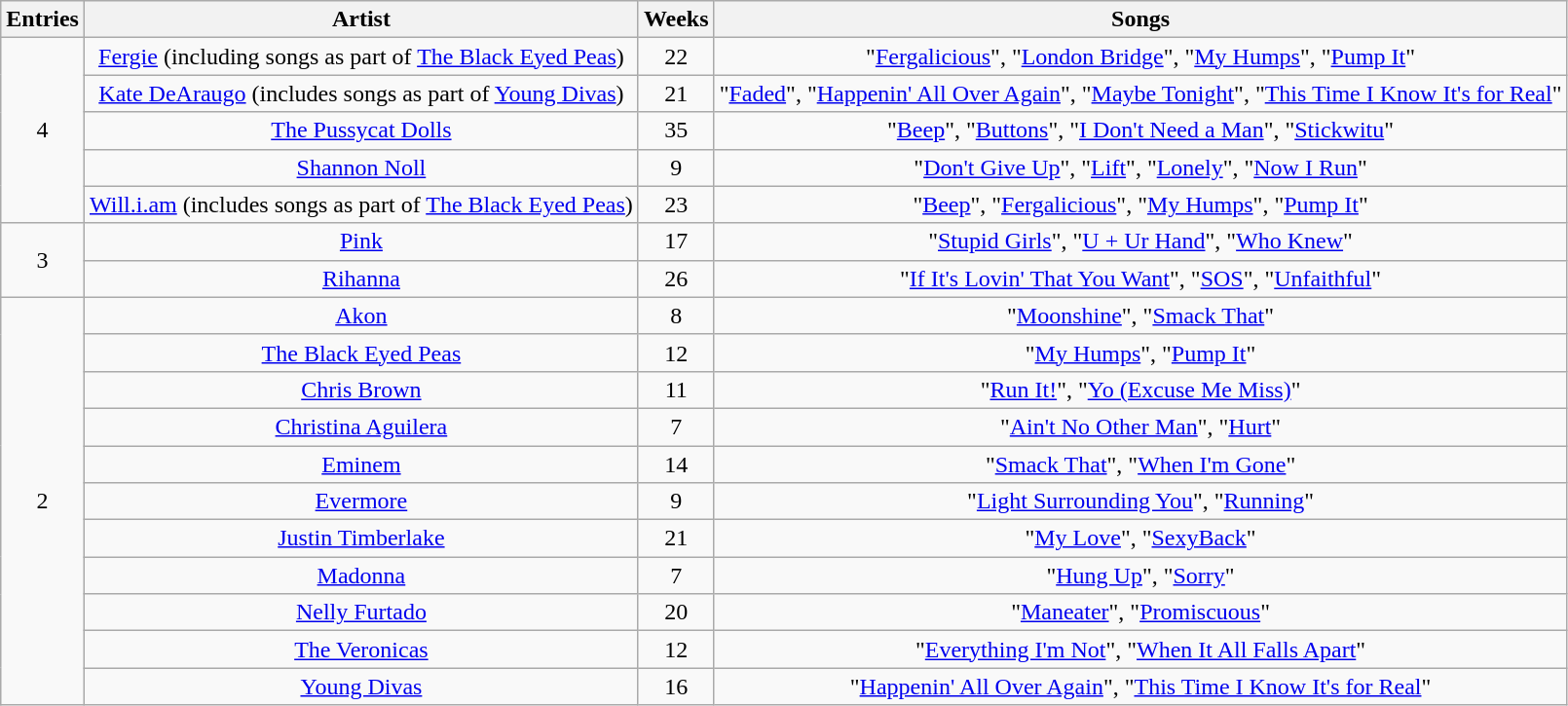<table class="wikitable sortable" style="text-align: center;">
<tr>
<th>Entries</th>
<th>Artist</th>
<th>Weeks</th>
<th>Songs</th>
</tr>
<tr>
<td rowspan="5" style="text-align:center">4</td>
<td><a href='#'>Fergie</a> (including songs as part of <a href='#'>The Black Eyed Peas</a>)</td>
<td>22</td>
<td>"<a href='#'>Fergalicious</a>", "<a href='#'>London Bridge</a>", "<a href='#'>My Humps</a>", "<a href='#'>Pump It</a>"</td>
</tr>
<tr>
<td><a href='#'>Kate DeAraugo</a> (includes songs as part of <a href='#'>Young Divas</a>)</td>
<td>21</td>
<td>"<a href='#'>Faded</a>", "<a href='#'>Happenin' All Over Again</a>", "<a href='#'>Maybe Tonight</a>", "<a href='#'>This Time I Know It's for Real</a>"</td>
</tr>
<tr>
<td><a href='#'>The Pussycat Dolls</a></td>
<td>35</td>
<td>"<a href='#'>Beep</a>", "<a href='#'>Buttons</a>", "<a href='#'>I Don't Need a Man</a>", "<a href='#'>Stickwitu</a>"</td>
</tr>
<tr>
<td><a href='#'>Shannon Noll</a></td>
<td>9</td>
<td>"<a href='#'>Don't Give Up</a>", "<a href='#'>Lift</a>", "<a href='#'>Lonely</a>", "<a href='#'>Now I Run</a>"</td>
</tr>
<tr>
<td><a href='#'>Will.i.am</a> (includes songs as part of <a href='#'>The Black Eyed Peas</a>)</td>
<td>23</td>
<td>"<a href='#'>Beep</a>", "<a href='#'>Fergalicious</a>", "<a href='#'>My Humps</a>", "<a href='#'>Pump It</a>"</td>
</tr>
<tr>
<td rowspan="2" style="text-align:center">3</td>
<td><a href='#'>Pink</a></td>
<td>17</td>
<td>"<a href='#'>Stupid Girls</a>", "<a href='#'>U + Ur Hand</a>", "<a href='#'>Who Knew</a>"</td>
</tr>
<tr>
<td><a href='#'>Rihanna</a></td>
<td>26</td>
<td>"<a href='#'>If It's Lovin' That You Want</a>", "<a href='#'>SOS</a>", "<a href='#'>Unfaithful</a>"</td>
</tr>
<tr>
<td rowspan="12" style="text-align:center">2</td>
<td><a href='#'>Akon</a></td>
<td>8</td>
<td>"<a href='#'>Moonshine</a>", "<a href='#'>Smack That</a>"</td>
</tr>
<tr>
<td><a href='#'>The Black Eyed Peas</a></td>
<td>12</td>
<td>"<a href='#'>My Humps</a>", "<a href='#'>Pump It</a>"</td>
</tr>
<tr>
<td><a href='#'>Chris Brown</a></td>
<td>11</td>
<td>"<a href='#'>Run It!</a>", "<a href='#'>Yo (Excuse Me Miss)</a>"</td>
</tr>
<tr>
<td><a href='#'>Christina Aguilera</a></td>
<td>7</td>
<td>"<a href='#'>Ain't No Other Man</a>", "<a href='#'>Hurt</a>"</td>
</tr>
<tr>
<td><a href='#'>Eminem</a></td>
<td>14</td>
<td>"<a href='#'>Smack That</a>", "<a href='#'>When I'm Gone</a>"</td>
</tr>
<tr>
<td><a href='#'>Evermore</a></td>
<td>9</td>
<td>"<a href='#'>Light Surrounding You</a>", "<a href='#'>Running</a>"</td>
</tr>
<tr>
<td><a href='#'>Justin Timberlake</a></td>
<td>21</td>
<td>"<a href='#'>My Love</a>", "<a href='#'>SexyBack</a>"</td>
</tr>
<tr>
<td><a href='#'>Madonna</a></td>
<td>7</td>
<td>"<a href='#'>Hung Up</a>", "<a href='#'>Sorry</a>"</td>
</tr>
<tr>
<td><a href='#'>Nelly Furtado</a></td>
<td>20</td>
<td>"<a href='#'>Maneater</a>", "<a href='#'>Promiscuous</a>"</td>
</tr>
<tr>
<td><a href='#'>The Veronicas</a></td>
<td>12</td>
<td>"<a href='#'>Everything I'm Not</a>", "<a href='#'>When It All Falls Apart</a>"</td>
</tr>
<tr>
<td><a href='#'>Young Divas</a></td>
<td>16</td>
<td>"<a href='#'>Happenin' All Over Again</a>", "<a href='#'>This Time I Know It's for Real</a>"</td>
</tr>
</table>
